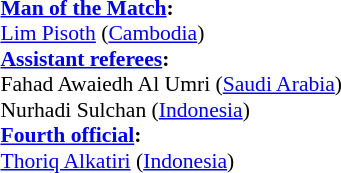<table width=50% style="font-size:90%;">
<tr>
<td><br><strong><a href='#'>Man of the Match</a>:</strong>	
<br><a href='#'>Lim Pisoth</a> (<a href='#'>Cambodia</a>)<br><strong><a href='#'>Assistant referees</a>:</strong>
<br>Fahad Awaiedh Al Umri (<a href='#'>Saudi Arabia</a>)
<br>Nurhadi Sulchan (<a href='#'>Indonesia</a>)
<br><strong><a href='#'>Fourth official</a>:</strong>
<br><a href='#'>Thoriq Alkatiri</a> (<a href='#'>Indonesia</a>)</td>
</tr>
</table>
